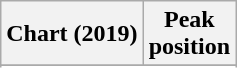<table class="wikitable sortable plainrowheaders" style="text-align:center">
<tr>
<th scope="col">Chart (2019)</th>
<th scope="col">Peak<br>position</th>
</tr>
<tr>
</tr>
<tr>
</tr>
<tr>
</tr>
</table>
